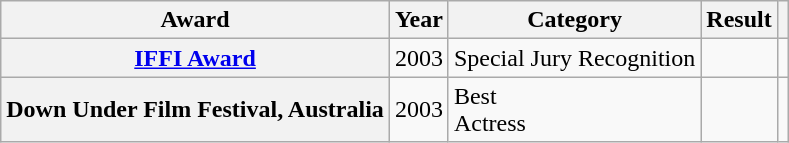<table class="wikitable sortable">
<tr>
<th>Award</th>
<th>Year</th>
<th>Category</th>
<th>Result</th>
<th></th>
</tr>
<tr>
<th><a href='#'>IFFI Award</a></th>
<td>2003</td>
<td>Special Jury Recognition</td>
<td></td>
<td></td>
</tr>
<tr>
<th>Down Under Film Festival, Australia</th>
<td>2003</td>
<td>Best<br>Actress</td>
<td></td>
<td></td>
</tr>
</table>
